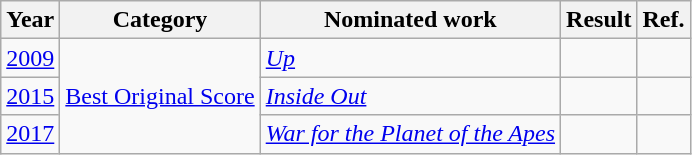<table class="wikitable">
<tr>
<th>Year</th>
<th>Category</th>
<th>Nominated work</th>
<th>Result</th>
<th>Ref.</th>
</tr>
<tr>
<td><a href='#'>2009</a></td>
<td rowspan="3"><a href='#'>Best Original Score</a></td>
<td><em><a href='#'>Up</a></em></td>
<td></td>
<td align="center"></td>
</tr>
<tr>
<td><a href='#'>2015</a></td>
<td><em><a href='#'>Inside Out</a></em></td>
<td></td>
<td align="center"></td>
</tr>
<tr>
<td><a href='#'>2017</a></td>
<td><em><a href='#'>War for the Planet of the Apes</a></em></td>
<td></td>
<td align="center"></td>
</tr>
</table>
